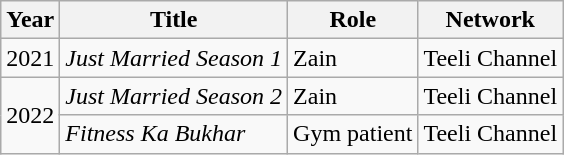<table class="wikitable sortable plainrowheaders">
<tr style="text-align:center;">
<th scope="col">Year</th>
<th scope="col">Title</th>
<th scope="col">Role</th>
<th scope="col">Network</th>
</tr>
<tr>
<td>2021</td>
<td><em>Just Married Season 1</em></td>
<td>Zain</td>
<td>Teeli Channel</td>
</tr>
<tr>
<td rowspan="2">2022</td>
<td><em>Just Married Season 2</em></td>
<td>Zain</td>
<td>Teeli Channel</td>
</tr>
<tr>
<td><em>Fitness Ka Bukhar</em></td>
<td>Gym patient</td>
<td>Teeli Channel</td>
</tr>
</table>
